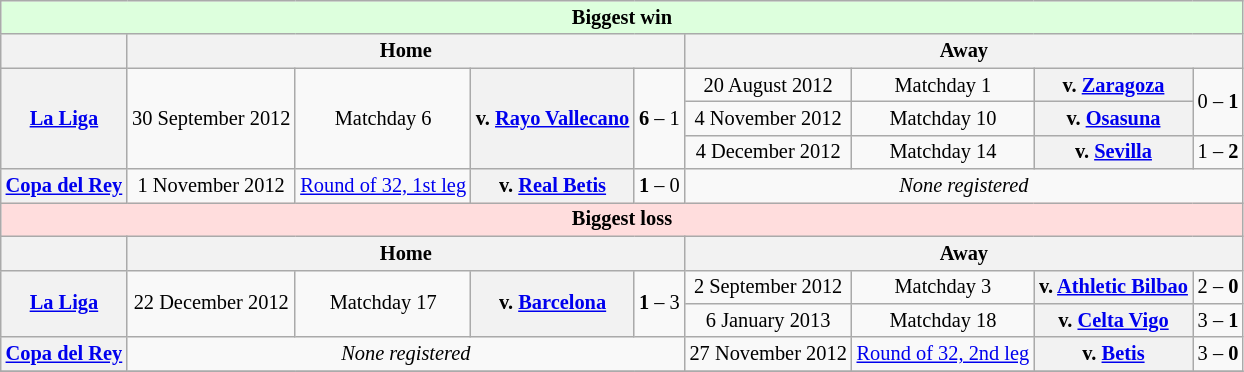<table class="wikitable" style="font-size: 85%">
<tr>
<td bgcolor="#ddffdd" align="center" colspan="11"><strong>Biggest win</strong></td>
</tr>
<tr>
<th></th>
<th colspan="4">Home</th>
<th colspan="4">Away</th>
</tr>
<tr>
<th rowspan="3"><a href='#'>La Liga</a></th>
<td align="center" rowspan="3">30 September 2012</td>
<td align="center" rowspan="3">Matchday 6</td>
<th rowspan="3">v. <a href='#'>Rayo Vallecano</a></th>
<td align="center" rowspan="3"><strong>6</strong> – 1</td>
<td align="center">20 August 2012</td>
<td align="center">Matchday 1</td>
<th>v. <a href='#'>Zaragoza</a></th>
<td align="center" rowspan="2">0 – <strong>1</strong></td>
</tr>
<tr>
<td align="center">4 November 2012</td>
<td align="center">Matchday 10</td>
<th>v. <a href='#'>Osasuna</a></th>
</tr>
<tr>
<td align="center">4 December 2012</td>
<td align="center">Matchday 14</td>
<th>v. <a href='#'>Sevilla</a></th>
<td align="center">1 – <strong>2</strong></td>
</tr>
<tr>
<th><a href='#'>Copa del Rey</a></th>
<td align="center">1 November 2012</td>
<td align="center"><a href='#'>Round of 32, 1st leg</a></td>
<th>v. <a href='#'>Real Betis</a></th>
<td align="center"><strong>1</strong> – 0</td>
<td align="center" colspan="4"><em>None registered</em></td>
</tr>
<tr>
<td bgcolor="#ffdddd" align="center" colspan="11"><strong>Biggest loss</strong></td>
</tr>
<tr>
<th></th>
<th colspan="4">Home</th>
<th colspan="4">Away</th>
</tr>
<tr>
<th rowspan="2"><a href='#'>La Liga</a></th>
<td align="center" rowspan="2">22 December 2012</td>
<td align="center" rowspan="2">Matchday 17</td>
<th rowspan="2">v. <a href='#'>Barcelona</a></th>
<td align="center" rowspan="2"><strong>1</strong> – 3</td>
<td align="center">2 September 2012</td>
<td align="center">Matchday 3</td>
<th>v. <a href='#'>Athletic Bilbao</a></th>
<td align="center">2 – <strong>0</strong></td>
</tr>
<tr>
<td align="center">6 January 2013</td>
<td align="center">Matchday 18</td>
<th>v. <a href='#'>Celta Vigo</a></th>
<td align="center">3 – <strong>1</strong></td>
</tr>
<tr>
<th><a href='#'>Copa del Rey</a></th>
<td align="center" colspan="4"><em>None registered</em></td>
<td align="center">27 November 2012</td>
<td align="center"><a href='#'>Round of 32, 2nd leg</a></td>
<th>v. <a href='#'>Betis</a></th>
<td align="center">3 – <strong>0</strong></td>
</tr>
<tr>
</tr>
</table>
